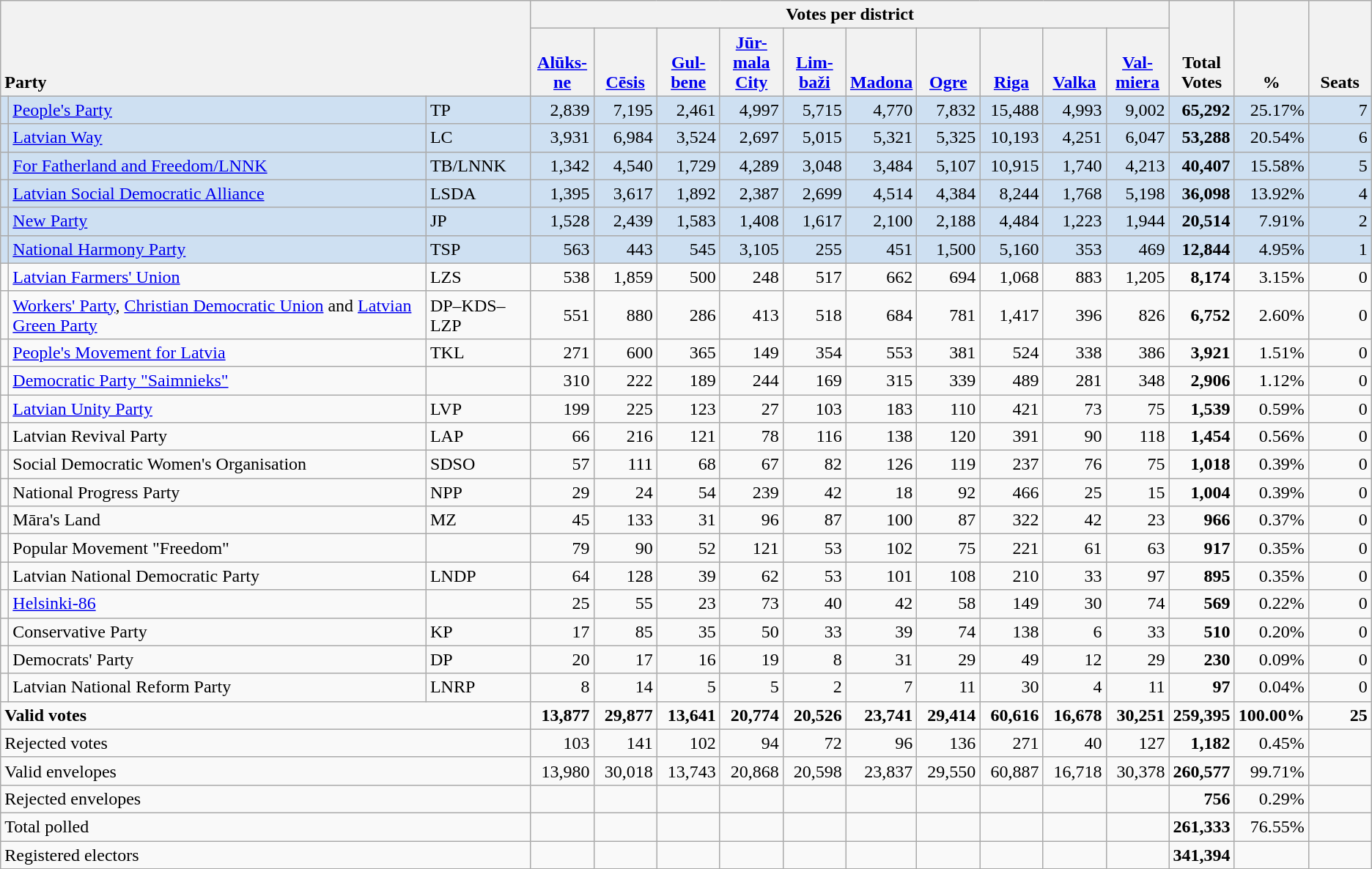<table class="wikitable" border="1" style="text-align:right;">
<tr>
<th style="text-align:left;" valign=bottom rowspan=2 colspan=3>Party</th>
<th colspan=10>Votes per district</th>
<th align=center valign=bottom rowspan=2 width="50">Total Votes</th>
<th align=center valign=bottom rowspan=2 width="50">%</th>
<th align=center valign=bottom rowspan=2 width="50">Seats</th>
</tr>
<tr>
<th align=center valign=bottom width="50"><a href='#'>Alūks- ne</a></th>
<th align=center valign=bottom width="50"><a href='#'>Cēsis</a></th>
<th align=center valign=bottom width="50"><a href='#'>Gul- bene</a></th>
<th align=center valign=bottom width="50"><a href='#'>Jūr- mala City</a></th>
<th align=center valign=bottom width="50"><a href='#'>Lim- baži</a></th>
<th align=center valign=bottom width="50"><a href='#'>Madona</a></th>
<th align=center valign=bottom width="50"><a href='#'>Ogre</a></th>
<th align=center valign=bottom width="50"><a href='#'>Riga</a></th>
<th align=center valign=bottom width="50"><a href='#'>Valka</a></th>
<th align=center valign=bottom width="50"><a href='#'>Val- miera</a></th>
</tr>
<tr style="background:#CEE0F2;">
<td></td>
<td align=left><a href='#'>People's Party</a></td>
<td align=left>TP</td>
<td>2,839</td>
<td>7,195</td>
<td>2,461</td>
<td>4,997</td>
<td>5,715</td>
<td>4,770</td>
<td>7,832</td>
<td>15,488</td>
<td>4,993</td>
<td>9,002</td>
<td><strong>65,292</strong></td>
<td>25.17%</td>
<td>7</td>
</tr>
<tr style="background:#CEE0F2;">
<td></td>
<td align=left><a href='#'>Latvian Way</a></td>
<td align=left>LC</td>
<td>3,931</td>
<td>6,984</td>
<td>3,524</td>
<td>2,697</td>
<td>5,015</td>
<td>5,321</td>
<td>5,325</td>
<td>10,193</td>
<td>4,251</td>
<td>6,047</td>
<td><strong>53,288</strong></td>
<td>20.54%</td>
<td>6</td>
</tr>
<tr style="background:#CEE0F2;">
<td></td>
<td align=left><a href='#'>For Fatherland and Freedom/LNNK</a></td>
<td align=left>TB/LNNK</td>
<td>1,342</td>
<td>4,540</td>
<td>1,729</td>
<td>4,289</td>
<td>3,048</td>
<td>3,484</td>
<td>5,107</td>
<td>10,915</td>
<td>1,740</td>
<td>4,213</td>
<td><strong>40,407</strong></td>
<td>15.58%</td>
<td>5</td>
</tr>
<tr style="background:#CEE0F2;">
<td></td>
<td align=left style="white-space: nowrap;"><a href='#'>Latvian Social Democratic Alliance</a></td>
<td align=left>LSDA</td>
<td>1,395</td>
<td>3,617</td>
<td>1,892</td>
<td>2,387</td>
<td>2,699</td>
<td>4,514</td>
<td>4,384</td>
<td>8,244</td>
<td>1,768</td>
<td>5,198</td>
<td><strong>36,098</strong></td>
<td>13.92%</td>
<td>4</td>
</tr>
<tr style="background:#CEE0F2;">
<td></td>
<td align=left><a href='#'>New Party</a></td>
<td align=left>JP</td>
<td>1,528</td>
<td>2,439</td>
<td>1,583</td>
<td>1,408</td>
<td>1,617</td>
<td>2,100</td>
<td>2,188</td>
<td>4,484</td>
<td>1,223</td>
<td>1,944</td>
<td><strong>20,514</strong></td>
<td>7.91%</td>
<td>2</td>
</tr>
<tr style="background:#CEE0F2;">
<td></td>
<td align=left><a href='#'>National Harmony Party</a></td>
<td align=left>TSP</td>
<td>563</td>
<td>443</td>
<td>545</td>
<td>3,105</td>
<td>255</td>
<td>451</td>
<td>1,500</td>
<td>5,160</td>
<td>353</td>
<td>469</td>
<td><strong>12,844</strong></td>
<td>4.95%</td>
<td>1</td>
</tr>
<tr>
<td></td>
<td align=left><a href='#'>Latvian Farmers' Union</a></td>
<td align=left>LZS</td>
<td>538</td>
<td>1,859</td>
<td>500</td>
<td>248</td>
<td>517</td>
<td>662</td>
<td>694</td>
<td>1,068</td>
<td>883</td>
<td>1,205</td>
<td><strong>8,174</strong></td>
<td>3.15%</td>
<td>0</td>
</tr>
<tr>
<td></td>
<td align=left><a href='#'>Workers' Party</a>, <a href='#'>Christian Democratic Union</a> and <a href='#'>Latvian Green Party</a></td>
<td align=left>DP–KDS–LZP</td>
<td>551</td>
<td>880</td>
<td>286</td>
<td>413</td>
<td>518</td>
<td>684</td>
<td>781</td>
<td>1,417</td>
<td>396</td>
<td>826</td>
<td><strong>6,752</strong></td>
<td>2.60%</td>
<td>0</td>
</tr>
<tr>
<td></td>
<td align=left><a href='#'>People's Movement for Latvia</a></td>
<td align=left>TKL</td>
<td>271</td>
<td>600</td>
<td>365</td>
<td>149</td>
<td>354</td>
<td>553</td>
<td>381</td>
<td>524</td>
<td>338</td>
<td>386</td>
<td><strong>3,921</strong></td>
<td>1.51%</td>
<td>0</td>
</tr>
<tr>
<td></td>
<td align=left><a href='#'>Democratic Party "Saimnieks"</a></td>
<td align=left></td>
<td>310</td>
<td>222</td>
<td>189</td>
<td>244</td>
<td>169</td>
<td>315</td>
<td>339</td>
<td>489</td>
<td>281</td>
<td>348</td>
<td><strong>2,906</strong></td>
<td>1.12%</td>
<td>0</td>
</tr>
<tr>
<td></td>
<td align=left><a href='#'>Latvian Unity Party</a></td>
<td align=left>LVP</td>
<td>199</td>
<td>225</td>
<td>123</td>
<td>27</td>
<td>103</td>
<td>183</td>
<td>110</td>
<td>421</td>
<td>73</td>
<td>75</td>
<td><strong>1,539</strong></td>
<td>0.59%</td>
<td>0</td>
</tr>
<tr>
<td></td>
<td align=left>Latvian Revival Party</td>
<td align=left>LAP</td>
<td>66</td>
<td>216</td>
<td>121</td>
<td>78</td>
<td>116</td>
<td>138</td>
<td>120</td>
<td>391</td>
<td>90</td>
<td>118</td>
<td><strong>1,454</strong></td>
<td>0.56%</td>
<td>0</td>
</tr>
<tr>
<td></td>
<td align=left>Social Democratic Women's Organisation</td>
<td align=left>SDSO</td>
<td>57</td>
<td>111</td>
<td>68</td>
<td>67</td>
<td>82</td>
<td>126</td>
<td>119</td>
<td>237</td>
<td>76</td>
<td>75</td>
<td><strong>1,018</strong></td>
<td>0.39%</td>
<td>0</td>
</tr>
<tr>
<td></td>
<td align=left>National Progress Party</td>
<td align=left>NPP</td>
<td>29</td>
<td>24</td>
<td>54</td>
<td>239</td>
<td>42</td>
<td>18</td>
<td>92</td>
<td>466</td>
<td>25</td>
<td>15</td>
<td><strong>1,004</strong></td>
<td>0.39%</td>
<td>0</td>
</tr>
<tr>
<td></td>
<td align=left>Māra's Land</td>
<td align=left>MZ</td>
<td>45</td>
<td>133</td>
<td>31</td>
<td>96</td>
<td>87</td>
<td>100</td>
<td>87</td>
<td>322</td>
<td>42</td>
<td>23</td>
<td><strong>966</strong></td>
<td>0.37%</td>
<td>0</td>
</tr>
<tr>
<td></td>
<td align=left>Popular Movement "Freedom"</td>
<td align=left></td>
<td>79</td>
<td>90</td>
<td>52</td>
<td>121</td>
<td>53</td>
<td>102</td>
<td>75</td>
<td>221</td>
<td>61</td>
<td>63</td>
<td><strong>917</strong></td>
<td>0.35%</td>
<td>0</td>
</tr>
<tr>
<td></td>
<td align=left>Latvian National Democratic Party</td>
<td align=left>LNDP</td>
<td>64</td>
<td>128</td>
<td>39</td>
<td>62</td>
<td>53</td>
<td>101</td>
<td>108</td>
<td>210</td>
<td>33</td>
<td>97</td>
<td><strong>895</strong></td>
<td>0.35%</td>
<td>0</td>
</tr>
<tr>
<td></td>
<td align=left><a href='#'>Helsinki-86</a></td>
<td align=left></td>
<td>25</td>
<td>55</td>
<td>23</td>
<td>73</td>
<td>40</td>
<td>42</td>
<td>58</td>
<td>149</td>
<td>30</td>
<td>74</td>
<td><strong>569</strong></td>
<td>0.22%</td>
<td>0</td>
</tr>
<tr>
<td></td>
<td align=left>Conservative Party</td>
<td align=left>KP</td>
<td>17</td>
<td>85</td>
<td>35</td>
<td>50</td>
<td>33</td>
<td>39</td>
<td>74</td>
<td>138</td>
<td>6</td>
<td>33</td>
<td><strong>510</strong></td>
<td>0.20%</td>
<td>0</td>
</tr>
<tr>
<td></td>
<td align=left>Democrats' Party</td>
<td align=left>DP</td>
<td>20</td>
<td>17</td>
<td>16</td>
<td>19</td>
<td>8</td>
<td>31</td>
<td>29</td>
<td>49</td>
<td>12</td>
<td>29</td>
<td><strong>230</strong></td>
<td>0.09%</td>
<td>0</td>
</tr>
<tr>
<td></td>
<td align=left>Latvian National Reform Party</td>
<td align=left>LNRP</td>
<td>8</td>
<td>14</td>
<td>5</td>
<td>5</td>
<td>2</td>
<td>7</td>
<td>11</td>
<td>30</td>
<td>4</td>
<td>11</td>
<td><strong>97</strong></td>
<td>0.04%</td>
<td>0</td>
</tr>
<tr style="font-weight:bold">
<td align=left colspan=3>Valid votes</td>
<td>13,877</td>
<td>29,877</td>
<td>13,641</td>
<td>20,774</td>
<td>20,526</td>
<td>23,741</td>
<td>29,414</td>
<td>60,616</td>
<td>16,678</td>
<td>30,251</td>
<td>259,395</td>
<td>100.00%</td>
<td>25</td>
</tr>
<tr>
<td align=left colspan=3>Rejected votes</td>
<td>103</td>
<td>141</td>
<td>102</td>
<td>94</td>
<td>72</td>
<td>96</td>
<td>136</td>
<td>271</td>
<td>40</td>
<td>127</td>
<td><strong>1,182</strong></td>
<td>0.45%</td>
<td></td>
</tr>
<tr>
<td align=left colspan=3>Valid envelopes</td>
<td>13,980</td>
<td>30,018</td>
<td>13,743</td>
<td>20,868</td>
<td>20,598</td>
<td>23,837</td>
<td>29,550</td>
<td>60,887</td>
<td>16,718</td>
<td>30,378</td>
<td><strong>260,577</strong></td>
<td>99.71%</td>
<td></td>
</tr>
<tr>
<td align=left colspan=3>Rejected envelopes</td>
<td></td>
<td></td>
<td></td>
<td></td>
<td></td>
<td></td>
<td></td>
<td></td>
<td></td>
<td></td>
<td><strong>756</strong></td>
<td>0.29%</td>
<td></td>
</tr>
<tr>
<td align=left colspan=3>Total polled</td>
<td></td>
<td></td>
<td></td>
<td></td>
<td></td>
<td></td>
<td></td>
<td></td>
<td></td>
<td></td>
<td><strong>261,333</strong></td>
<td>76.55%</td>
<td></td>
</tr>
<tr>
<td align=left colspan=3>Registered electors</td>
<td></td>
<td></td>
<td></td>
<td></td>
<td></td>
<td></td>
<td></td>
<td></td>
<td></td>
<td></td>
<td><strong>341,394</strong></td>
<td></td>
<td></td>
</tr>
</table>
